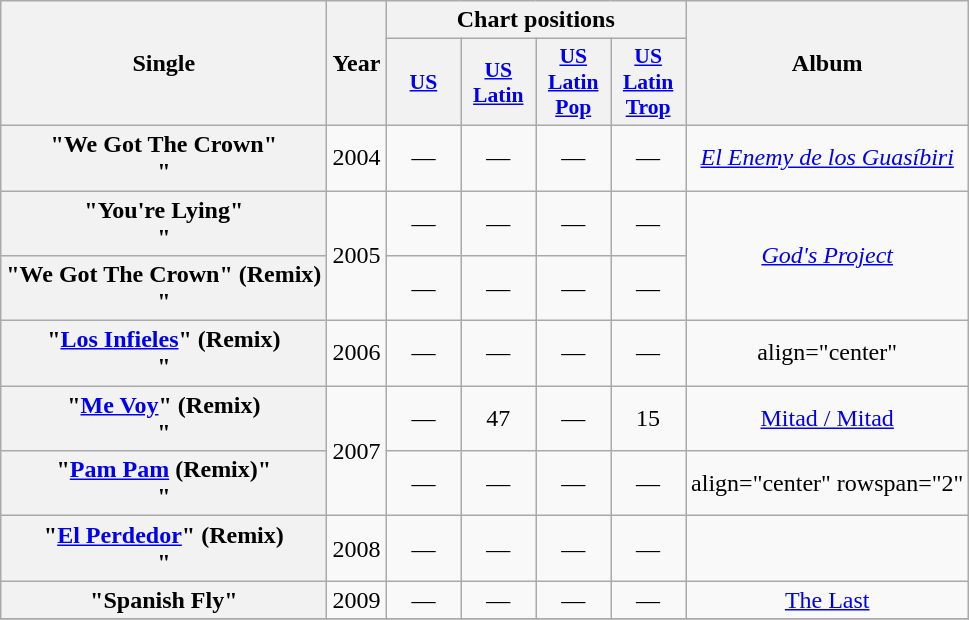<table class="wikitable plainrowheaders" style="text-align:center;">
<tr>
<th rowspan="2">Single</th>
<th rowspan="2">Year</th>
<th colspan="4">Chart positions</th>
<th rowspan="2">Album</th>
</tr>
<tr>
<th scope="col" style="width:3em; font-size:90%"><a href='#'>US</a><br></th>
<th scope="col" style="width:3em; font-size:90%"><a href='#'>US<br>Latin</a><br></th>
<th scope="col" style="width:3em; font-size:90%"><a href='#'>US<br>Latin<br>Pop</a><br></th>
<th scope="col" style="width:3em; font-size:90%"><a href='#'>US<br>Latin<br>Trop</a><br></th>
</tr>
<tr>
<th scope="row">"We Got The Crown"<br>"</th>
<td align="center">2004</td>
<td align="center">—</td>
<td align="center">—</td>
<td align="center">—</td>
<td align="center">—</td>
<td align="center"><em><a href='#'>El Enemy de los Guasíbiri</a></em></td>
</tr>
<tr>
<th scope="row">"You're Lying"<br>"</th>
<td rowspan="2" align="center">2005</td>
<td align="center">—</td>
<td align="center">—</td>
<td align="center">—</td>
<td align="center">—</td>
<td align="center" rowspan="2"><em><a href='#'>God's Project</a></em></td>
</tr>
<tr>
<th scope="row">"We Got The Crown" (Remix)<br>"</th>
<td align="center">—</td>
<td align="center">—</td>
<td align="center">—</td>
<td align="center">—</td>
</tr>
<tr>
<th scope="row">"<a href='#'>Los Infieles</a>" (Remix)<br>"</th>
<td>2006</td>
<td align="center">—</td>
<td align="center">—</td>
<td align="center">—</td>
<td align="center">—</td>
<td>align="center" <em></em></td>
</tr>
<tr>
<th scope="row">"<a href='#'>Me Voy</a>" (Remix)<br>"</th>
<td rowspan="2" align="center">2007</td>
<td align="center">—</td>
<td align="center">47</td>
<td align="center">—</td>
<td align="center">15</td>
<td align="center"><a href='#'>Mitad / Mitad</a></td>
</tr>
<tr>
<th scope="row">"<a href='#'>Pam Pam</a> (Remix)" <br>"</th>
<td align="center">—</td>
<td align="center">—</td>
<td align="center">—</td>
<td align="center">—</td>
<td>align="center" rowspan="2" <em></em></td>
</tr>
<tr>
<th scope="row">"<a href='#'>El Perdedor</a>" (Remix)<br>"</th>
<td align="center">2008</td>
<td align="center">—</td>
<td align="center">—</td>
<td align="center">—</td>
<td align="center">—</td>
</tr>
<tr>
<th scope="row">"Spanish Fly" <br></th>
<td align="center">2009</td>
<td align="center">—</td>
<td align="center">—</td>
<td align="center">—</td>
<td align="center">—</td>
<td align="center"><a href='#'>The Last</a></td>
</tr>
<tr>
</tr>
</table>
